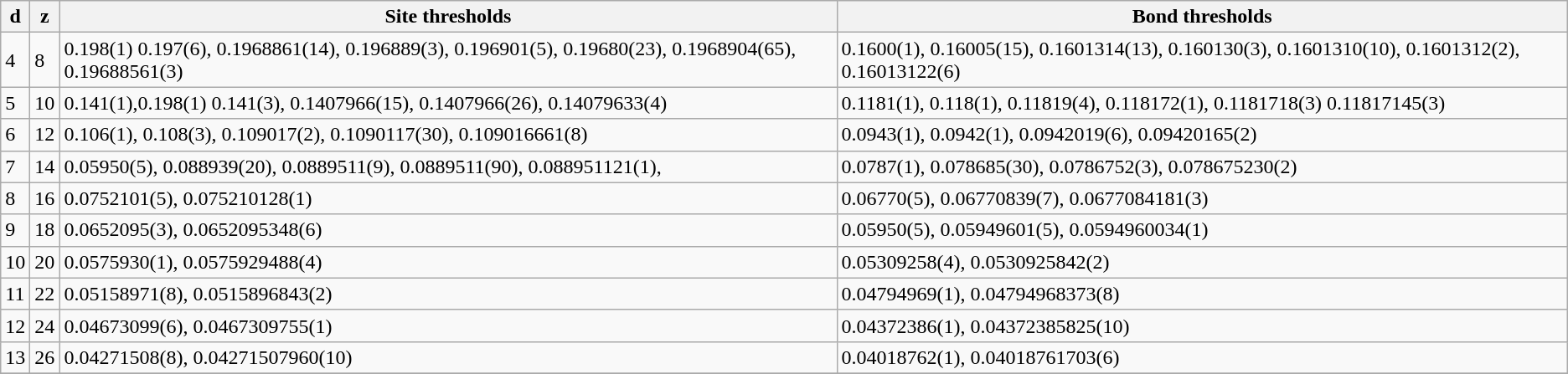<table class="wikitable" border="1">
<tr>
<th>d</th>
<th>z</th>
<th>Site thresholds</th>
<th>Bond thresholds</th>
</tr>
<tr>
<td>4</td>
<td>8</td>
<td>0.198(1) 0.197(6), 0.1968861(14), 0.196889(3), 0.196901(5), 0.19680(23), 0.1968904(65), 0.19688561(3)</td>
<td>0.1600(1), 0.16005(15), 0.1601314(13), 0.160130(3), 0.1601310(10), 0.1601312(2), 0.16013122(6)</td>
</tr>
<tr>
<td>5</td>
<td>10</td>
<td>0.141(1),0.198(1) 0.141(3), 0.1407966(15), 0.1407966(26), 0.14079633(4)</td>
<td>0.1181(1), 0.118(1), 0.11819(4),  0.118172(1), 0.1181718(3) 0.11817145(3)</td>
</tr>
<tr>
<td>6</td>
<td>12</td>
<td>0.106(1), 0.108(3), 0.109017(2),   0.1090117(30), 0.109016661(8)</td>
<td>0.0943(1), 0.0942(1), 0.0942019(6), 0.09420165(2)</td>
</tr>
<tr>
<td>7</td>
<td>14</td>
<td>0.05950(5), 0.088939(20), 0.0889511(9), 0.0889511(90), 0.088951121(1),</td>
<td>0.0787(1), 0.078685(30), 0.0786752(3), 0.078675230(2)</td>
</tr>
<tr>
<td>8</td>
<td>16</td>
<td>0.0752101(5), 0.075210128(1)</td>
<td>0.06770(5),  0.06770839(7), 0.0677084181(3)</td>
</tr>
<tr>
<td>9</td>
<td>18</td>
<td>0.0652095(3), 0.0652095348(6)</td>
<td>0.05950(5),  0.05949601(5), 0.0594960034(1)</td>
</tr>
<tr>
<td>10</td>
<td>20</td>
<td>0.0575930(1), 0.0575929488(4)</td>
<td>0.05309258(4), 0.0530925842(2)</td>
</tr>
<tr>
<td>11</td>
<td>22</td>
<td>0.05158971(8), 0.0515896843(2)</td>
<td>0.04794969(1), 0.04794968373(8)</td>
</tr>
<tr>
<td>12</td>
<td>24</td>
<td>0.04673099(6), 0.0467309755(1)</td>
<td>0.04372386(1), 0.04372385825(10)</td>
</tr>
<tr>
<td>13</td>
<td>26</td>
<td>0.04271508(8), 0.04271507960(10)</td>
<td>0.04018762(1), 0.04018761703(6)</td>
</tr>
<tr>
</tr>
</table>
